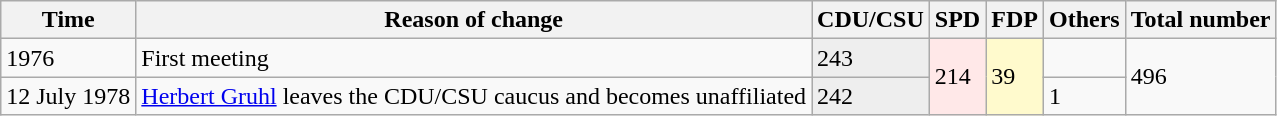<table class="wikitable">
<tr>
<th>Time</th>
<th>Reason of change</th>
<th>CDU/CSU</th>
<th>SPD</th>
<th>FDP</th>
<th>Others</th>
<th>Total number</th>
</tr>
<tr>
<td>1976</td>
<td>First meeting</td>
<td rowspan="1" style="background:#EEEEEE;">243</td>
<td rowspan="2" style="background:#FFE8E8;">214</td>
<td rowspan="2" style="background:#FFFACD;">39</td>
<td rowspan="1"></td>
<td rowspan="2">496</td>
</tr>
<tr>
<td>12 July 1978</td>
<td><a href='#'>Herbert Gruhl</a> leaves the CDU/CSU caucus and becomes unaffiliated</td>
<td rowspan="1" style="background:#EEEEEE;">242</td>
<td rowspan="1">1</td>
</tr>
</table>
